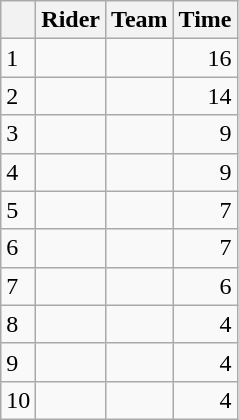<table class="wikitable">
<tr>
<th></th>
<th>Rider</th>
<th>Team</th>
<th>Time</th>
</tr>
<tr>
<td>1</td>
<td> </td>
<td></td>
<td align="right">16</td>
</tr>
<tr>
<td>2</td>
<td></td>
<td></td>
<td align="right">14</td>
</tr>
<tr>
<td>3</td>
<td> </td>
<td></td>
<td align="right">9</td>
</tr>
<tr>
<td>4</td>
<td></td>
<td></td>
<td align="right">9</td>
</tr>
<tr>
<td>5</td>
<td></td>
<td></td>
<td align="right">7</td>
</tr>
<tr>
<td>6</td>
<td></td>
<td></td>
<td align="right">7</td>
</tr>
<tr>
<td>7</td>
<td></td>
<td></td>
<td align="right">6</td>
</tr>
<tr>
<td>8</td>
<td></td>
<td></td>
<td align="right">4</td>
</tr>
<tr>
<td>9</td>
<td></td>
<td></td>
<td align="right">4</td>
</tr>
<tr>
<td>10</td>
<td></td>
<td></td>
<td align="right">4</td>
</tr>
</table>
